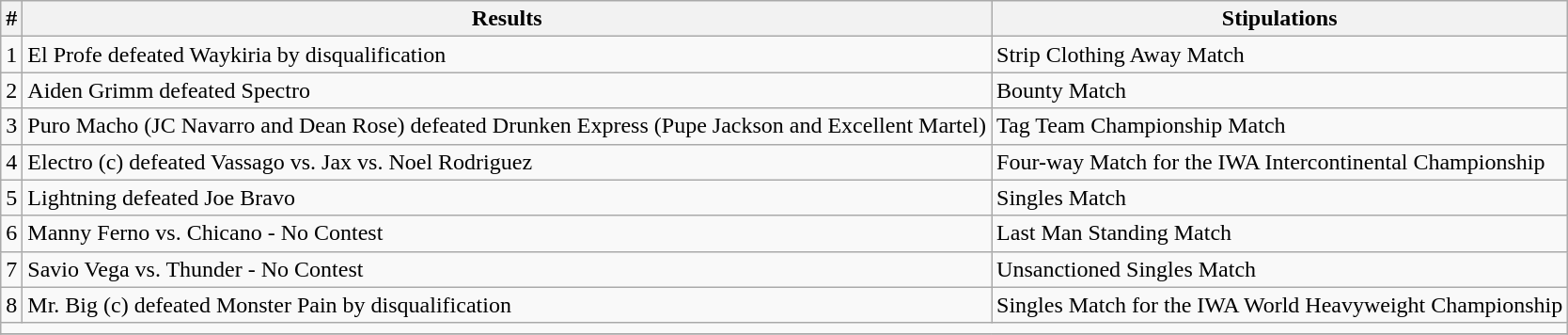<table class="wikitable">
<tr>
<th>#</th>
<th>Results</th>
<th>Stipulations</th>
</tr>
<tr>
<td>1</td>
<td>El Profe defeated Waykiria by disqualification</td>
<td>Strip Clothing Away Match</td>
</tr>
<tr>
<td>2</td>
<td>Aiden Grimm defeated Spectro</td>
<td>Bounty Match</td>
</tr>
<tr>
<td>3</td>
<td>Puro Macho (JC Navarro and Dean Rose) defeated Drunken Express (Pupe Jackson and Excellent Martel)</td>
<td>Tag Team Championship Match</td>
</tr>
<tr>
<td>4</td>
<td>Electro (c) defeated Vassago vs. Jax vs. Noel Rodriguez</td>
<td>Four-way Match for the IWA Intercontinental Championship</td>
</tr>
<tr>
<td>5</td>
<td>Lightning defeated Joe Bravo</td>
<td>Singles Match</td>
</tr>
<tr>
<td>6</td>
<td>Manny Ferno vs. Chicano - No Contest</td>
<td>Last Man Standing Match</td>
</tr>
<tr>
<td>7</td>
<td>Savio Vega vs. Thunder - No Contest</td>
<td>Unsanctioned Singles Match</td>
</tr>
<tr>
<td>8</td>
<td>Mr. Big (c) defeated Monster Pain by disqualification</td>
<td>Singles Match for the IWA World Heavyweight Championship</td>
</tr>
<tr>
<td colspan="10"></td>
</tr>
<tr>
</tr>
</table>
